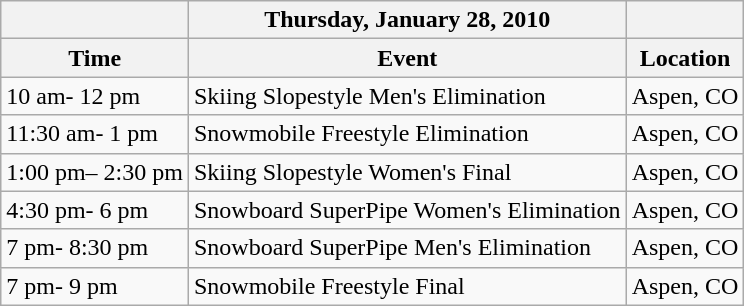<table class="wikitable">
<tr>
<th></th>
<th>Thursday, January 28, 2010</th>
<th></th>
</tr>
<tr>
<th>Time</th>
<th>Event</th>
<th>Location</th>
</tr>
<tr>
<td>10 am- 12 pm</td>
<td>Skiing Slopestyle Men's Elimination</td>
<td>Aspen, CO</td>
</tr>
<tr>
<td>11:30 am- 1 pm</td>
<td>Snowmobile Freestyle Elimination</td>
<td>Aspen, CO</td>
</tr>
<tr>
<td>1:00 pm– 2:30 pm</td>
<td>Skiing Slopestyle Women's Final</td>
<td>Aspen, CO</td>
</tr>
<tr>
<td>4:30 pm- 6 pm</td>
<td>Snowboard SuperPipe Women's Elimination</td>
<td>Aspen, CO</td>
</tr>
<tr>
<td>7 pm- 8:30 pm</td>
<td>Snowboard SuperPipe Men's Elimination</td>
<td>Aspen, CO</td>
</tr>
<tr>
<td>7 pm- 9 pm</td>
<td>Snowmobile Freestyle Final</td>
<td>Aspen, CO</td>
</tr>
</table>
